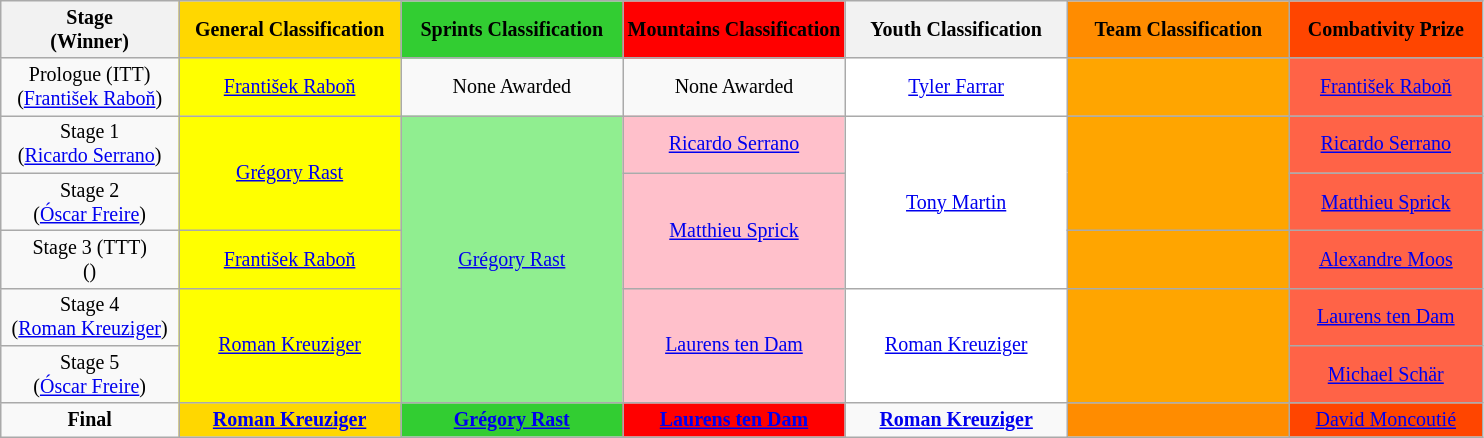<table class="wikitable" style="text-align: center; font-size:smaller;">
<tr>
<th width="12%"><strong>Stage<br>(Winner)</strong></th>
<th style="background-color:gold;" width="15%"><strong>General Classification</strong></th>
<th style="background-color:limegreen;" width="15%"><strong>Sprints Classification</strong></th>
<th style="background-color:red;" width="15%"><strong>Mountains Classification</strong></th>
<th style="background-color:offwhite;" width="15%"><strong>Youth Classification</strong></th>
<th style="background-color:#FF8C00;" width="15%"><strong>Team Classification</strong></th>
<th style="background:#FF4500;" width="15%"><strong>Combativity Prize</strong></th>
</tr>
<tr>
<td>Prologue (ITT)<br>(<a href='#'>František Raboň</a>)</td>
<td style="background-color:yellow" rowspan="1"><a href='#'>František Raboň</a></td>
<td style="background-color:offwhite" rowspan="1">None Awarded</td>
<td style="background-color:offwhite" rowspan="1"">None Awarded</td>
<td style="background-color:white" rowspan="1"><a href='#'>Tyler Farrar</a></td>
<td style="background-color:orange" rowspan="1"></td>
<td style="background-color:#FF6347" rowspan="1"><a href='#'>František Raboň</a></td>
</tr>
<tr>
<td>Stage 1<br>(<a href='#'>Ricardo Serrano</a>)</td>
<td style="background-color:yellow" rowspan="2"><a href='#'>Grégory Rast</a></td>
<td style="background-color:lightgreen" rowspan="5"><a href='#'>Grégory Rast</a></td>
<td style="background-color:pink" rowspan="1"><a href='#'>Ricardo Serrano</a></td>
<td style="background-color:white" rowspan="3"><a href='#'>Tony Martin</a></td>
<td style="background-color:orange" rowspan="2"></td>
<td style="background-color:#FF6347" rowspan="1"><a href='#'>Ricardo Serrano</a></td>
</tr>
<tr>
<td>Stage 2<br>(<a href='#'>Óscar Freire</a>)</td>
<td style="background-color:pink"  rowspan="2"><a href='#'>Matthieu Sprick</a></td>
<td style="background-color:#FF6347"><a href='#'>Matthieu Sprick</a></td>
</tr>
<tr>
<td>Stage 3 (TTT)<br>()</td>
<td style="background-color:yellow" rowspan="1"><a href='#'>František Raboň</a></td>
<td style="background-color:orange" rowspan="1"></td>
<td style="background-color:#FF6347" rowspan="1"><a href='#'>Alexandre Moos</a></td>
</tr>
<tr>
<td>Stage 4<br>(<a href='#'>Roman Kreuziger</a>)</td>
<td style="background-color:yellow" rowspan="2"><a href='#'>Roman Kreuziger</a></td>
<td style="background-color:pink" rowspan="2"><a href='#'>Laurens ten Dam</a></td>
<td style="background-color:white" rowspan="2"><a href='#'>Roman Kreuziger</a></td>
<td style="background-color:orange" rowspan="2"></td>
<td style="background-color:#FF6347" rowspan="1"><a href='#'>Laurens ten Dam</a></td>
</tr>
<tr>
<td>Stage 5<br>(<a href='#'>Óscar Freire</a>)</td>
<td style="background-color:#FF6347" rowspan="1"><a href='#'>Michael Schär</a></td>
</tr>
<tr>
<td><strong>Final</strong><br></td>
<td style="background-color:gold;"><strong><a href='#'>Roman Kreuziger</a></strong></td>
<td style="background-color:limegreen;"><strong><a href='#'>Grégory Rast</a></strong></td>
<td style="background-color:red;"><strong><a href='#'>Laurens ten Dam</a></strong></td>
<td style="background-color:offwhite;"><strong><a href='#'>Roman Kreuziger</a></strong></td>
<td style="background-color:#FF8C00;"><strong></strong></td>
<td style="background:#FF4500;"><a href='#'>David Moncoutié</a></td>
</tr>
</table>
